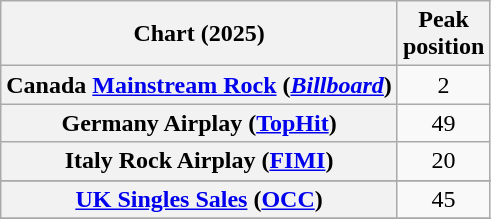<table class="wikitable sortable plainrowheaders" style="text-align:center;">
<tr>
<th scope="col">Chart (2025)</th>
<th scope="col">Peak<br>position</th>
</tr>
<tr>
<th scope="row">Canada <a href='#'>Mainstream Rock</a> (<em><a href='#'>Billboard</a></em>)</th>
<td>2</td>
</tr>
<tr>
<th scope="row">Germany Airplay (<a href='#'>TopHit</a>)</th>
<td>49</td>
</tr>
<tr>
<th scope="row">Italy Rock Airplay (<a href='#'>FIMI</a>)</th>
<td>20</td>
</tr>
<tr>
</tr>
<tr>
<th scope="row"><a href='#'>UK Singles Sales</a> (<a href='#'>OCC</a>)</th>
<td>45</td>
</tr>
<tr>
</tr>
<tr>
</tr>
</table>
